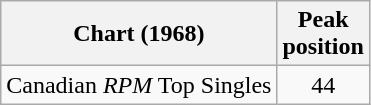<table class="wikitable sortable">
<tr>
<th align="left">Chart (1968)</th>
<th align="center">Peak<br>position</th>
</tr>
<tr>
<td align="left">Canadian <em>RPM</em> Top Singles</td>
<td align="center">44</td>
</tr>
</table>
